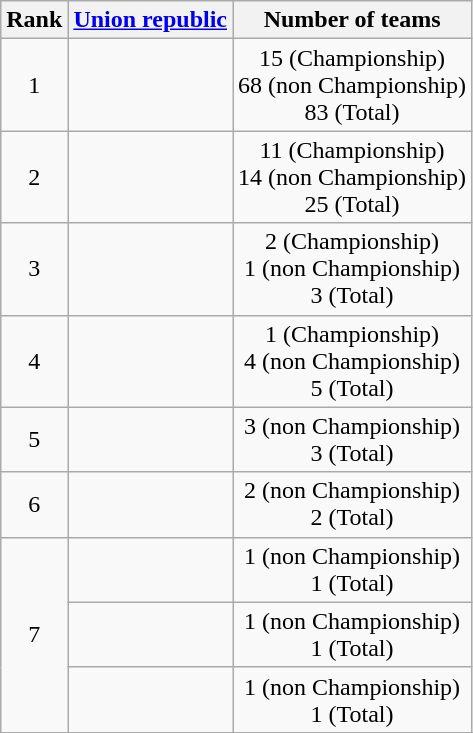<table class="wikitable">
<tr>
<th>Rank</th>
<th><a href='#'>Union republic</a></th>
<th>Number of teams</th>
</tr>
<tr>
<td align="center" rowspan=1>1</td>
<td></td>
<td align="center" rowspan=1>15 (Championship)<br>68 (non Championship)<br>83 (Total)</td>
</tr>
<tr>
<td align="center" rowspan=1>2</td>
<td></td>
<td align="center" rowspan=1>11 (Championship)<br>14 (non Championship)<br>25 (Total)</td>
</tr>
<tr>
<td align="center" rowspan=1>3</td>
<td></td>
<td align="center" rowspan=1>2 (Championship)<br>1 (non Championship)<br>3 (Total)</td>
</tr>
<tr>
<td align="center" rowspan=1>4</td>
<td></td>
<td align="center" rowspan=1>1 (Championship)<br>4 (non Championship)<br>5 (Total)</td>
</tr>
<tr>
<td align="center" rowspan=1>5</td>
<td></td>
<td align="center" rowspan=1>3 (non Championship)<br>3 (Total)</td>
</tr>
<tr>
<td align="center" rowspan=1>6</td>
<td></td>
<td align="center" rowspan=1>2 (non Championship)<br>2 (Total)</td>
</tr>
<tr>
<td align="center" rowspan=3>7</td>
<td></td>
<td align="center" rowspan=1>1 (non Championship)<br>1 (Total)</td>
</tr>
<tr>
<td></td>
<td align="center" rowspan=1>1 (non Championship)<br>1 (Total)</td>
</tr>
<tr>
<td></td>
<td align="center" rowspan=1>1 (non Championship)<br>1 (Total)</td>
</tr>
<tr>
</tr>
</table>
